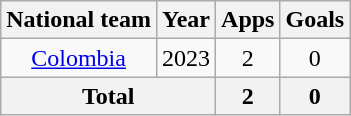<table class=wikitable style=text-align:center>
<tr>
<th>National team</th>
<th>Year</th>
<th>Apps</th>
<th>Goals</th>
</tr>
<tr>
<td><a href='#'>Colombia</a></td>
<td>2023</td>
<td>2</td>
<td>0</td>
</tr>
<tr>
<th colspan="2">Total</th>
<th>2</th>
<th>0</th>
</tr>
</table>
